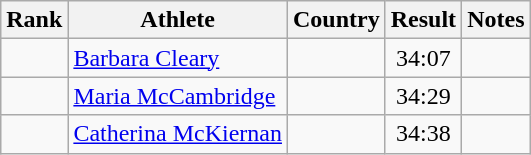<table class="wikitable sortable" style=text-align:center>
<tr>
<th>Rank</th>
<th>Athlete</th>
<th>Country</th>
<th>Result</th>
<th>Notes</th>
</tr>
<tr>
<td></td>
<td align=left><a href='#'>Barbara Cleary</a></td>
<td align=left></td>
<td>34:07</td>
<td></td>
</tr>
<tr>
<td></td>
<td align=left><a href='#'>Maria McCambridge</a></td>
<td align=left></td>
<td>34:29</td>
<td></td>
</tr>
<tr>
<td></td>
<td align=left><a href='#'>Catherina McKiernan</a></td>
<td align=left></td>
<td>34:38</td>
<td></td>
</tr>
</table>
